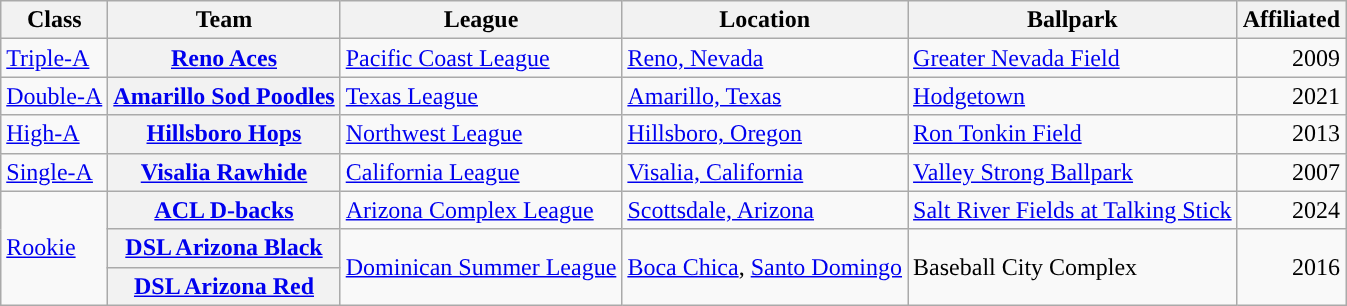<table class="wikitable plainrowheaders sortable">
<tr>
<th scope="col">Class</th>
<th scope="col">Team</th>
<th scope="col">League</th>
<th scope="col">Location</th>
<th scope="col">Ballpark</th>
<th scope="col">Affiliated</th>
</tr>
<tr>
<td><a href='#'>Triple-A</a></td>
<th scope="row"><a href='#'>Reno Aces</a></th>
<td><a href='#'>Pacific Coast League</a></td>
<td><a href='#'>Reno, Nevada</a></td>
<td><a href='#'>Greater Nevada Field</a></td>
<td align="right">2009</td>
</tr>
<tr>
<td><a href='#'>Double-A</a></td>
<th scope="row"><a href='#'>Amarillo Sod Poodles</a></th>
<td><a href='#'>Texas League</a></td>
<td><a href='#'>Amarillo, Texas</a></td>
<td><a href='#'>Hodgetown</a></td>
<td align="right">2021</td>
</tr>
<tr>
<td><a href='#'>High-A</a></td>
<th scope="row"><a href='#'>Hillsboro Hops</a></th>
<td><a href='#'>Northwest League</a></td>
<td><a href='#'>Hillsboro, Oregon</a></td>
<td><a href='#'>Ron Tonkin Field</a></td>
<td align="right">2013</td>
</tr>
<tr>
<td><a href='#'>Single-A</a></td>
<th scope="row"><a href='#'>Visalia Rawhide</a></th>
<td><a href='#'>California League</a></td>
<td><a href='#'>Visalia, California</a></td>
<td><a href='#'>Valley Strong Ballpark</a></td>
<td align="right">2007</td>
</tr>
<tr>
<td rowspan=3><a href='#'>Rookie</a></td>
<th scope="row"><a href='#'>ACL D-backs</a></th>
<td><a href='#'>Arizona Complex League</a></td>
<td><a href='#'>Scottsdale, Arizona</a></td>
<td><a href='#'>Salt River Fields at Talking Stick</a></td>
<td align="right">2024</td>
</tr>
<tr>
<th scope="row"><a href='#'>DSL Arizona Black</a></th>
<td rowspan=2><a href='#'>Dominican Summer League</a></td>
<td rowspan=2><a href='#'>Boca Chica</a>, <a href='#'>Santo Domingo</a></td>
<td rowspan=2>Baseball City Complex</td>
<td rowspan=2 align="right">2016</td>
</tr>
<tr>
<th scope="row"><a href='#'>DSL Arizona Red</a></th>
</tr>
</table>
